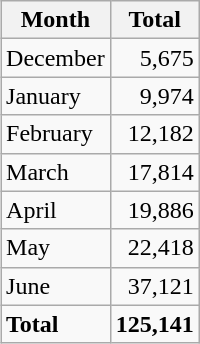<table class="wikitable" align=right style="margin:0 0 1em 1em">
<tr>
<th>Month</th>
<th>Total</th>
</tr>
<tr>
<td>December</td>
<td align="right">5,675</td>
</tr>
<tr>
<td>January</td>
<td align="right">9,974</td>
</tr>
<tr>
<td>February</td>
<td align="right">12,182</td>
</tr>
<tr>
<td>March</td>
<td align="right">17,814</td>
</tr>
<tr>
<td>April</td>
<td align="right">19,886</td>
</tr>
<tr>
<td>May</td>
<td align="right">22,418</td>
</tr>
<tr>
<td>June</td>
<td align="right">37,121</td>
</tr>
<tr>
<td><strong>Total</strong></td>
<td align="right"><strong>125,141</strong></td>
</tr>
</table>
